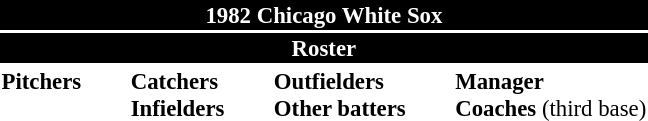<table class="toccolours" style="font-size: 95%;">
<tr>
<th colspan="10" style="background-color: black; color: white; text-align: center;">1982 Chicago White Sox</th>
</tr>
<tr>
<td colspan="10" style="background-color: black; color: white; text-align: center;"><strong>Roster</strong></td>
</tr>
<tr>
<td valign="top"><strong>Pitchers</strong><br>














</td>
<td width="25px"></td>
<td valign="top"><strong>Catchers</strong><br>


<strong>Infielders</strong>










</td>
<td width="25px"></td>
<td valign="top"><strong>Outfielders</strong><br>






<strong>Other batters</strong>

</td>
<td width="25px"></td>
<td valign="top"><strong>Manager</strong><br>
<strong>Coaches</strong>



 (third base)

</td>
</tr>
</table>
